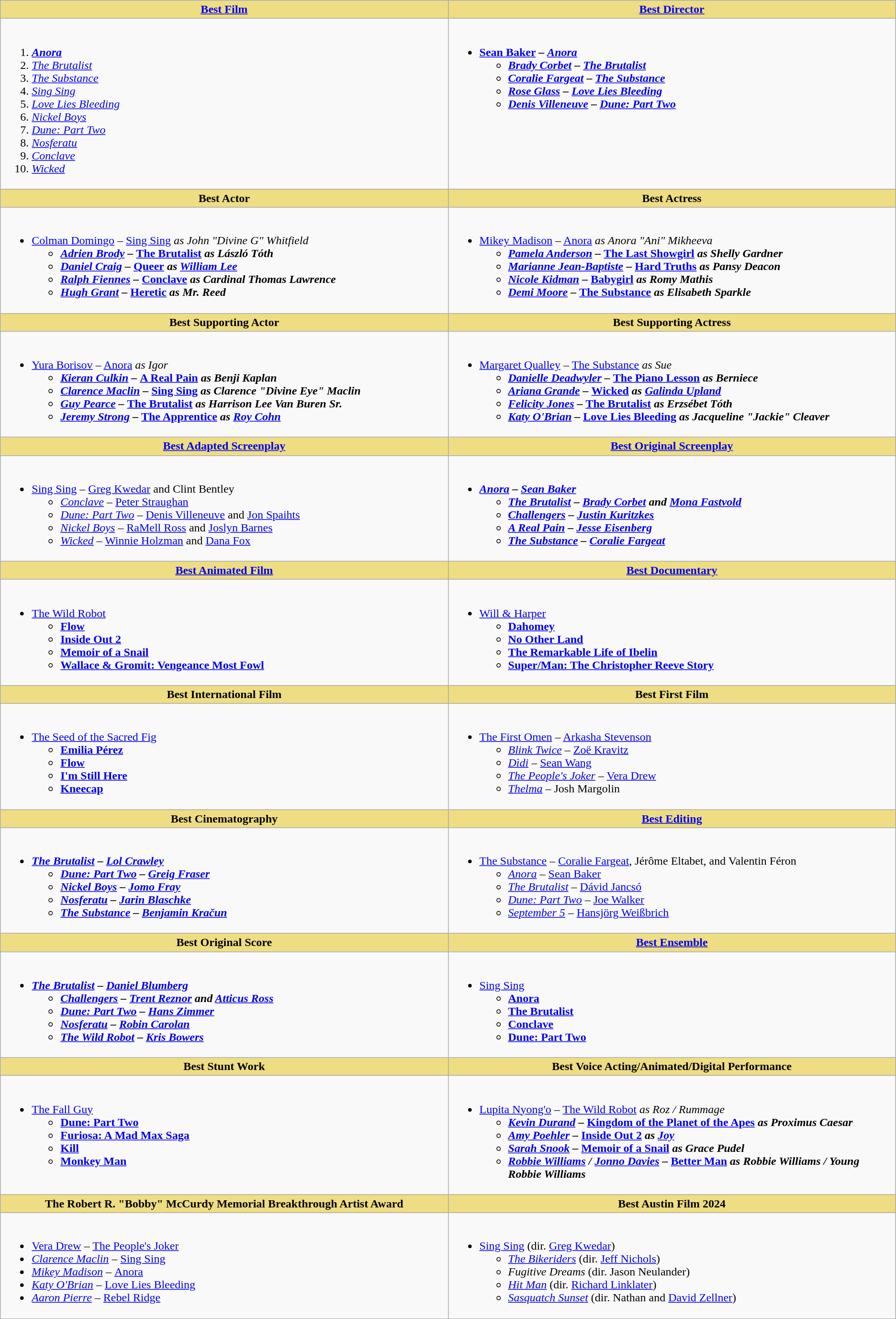<table class="wikitable">
<tr>
<th style="background:#EEDD82; width:50%"><a href='#'>Best Film</a></th>
<th style="background:#EEDD82; width:50%"><a href='#'>Best Director</a></th>
</tr>
<tr>
<td valign="top"><br><ol><li><strong><em><a href='#'>Anora</a></em></strong></li><li><em><a href='#'>The Brutalist</a></em></li><li><em><a href='#'>The Substance</a></em></li><li><em><a href='#'>Sing Sing</a></em></li><li><em><a href='#'>Love Lies Bleeding</a></em></li><li><em><a href='#'>Nickel Boys</a></em></li><li><em><a href='#'>Dune: Part Two</a></em></li><li><em><a href='#'>Nosferatu</a></em></li><li><em><a href='#'>Conclave</a></em></li><li><em><a href='#'>Wicked</a></em></li></ol></td>
<td valign="top"><br><ul><li><strong><a href='#'>Sean Baker</a> – <em><a href='#'>Anora</a><strong><em><ul><li><a href='#'>Brady Corbet</a> – </em><a href='#'>The Brutalist</a><em></li><li><a href='#'>Coralie Fargeat</a> – </em><a href='#'>The Substance</a><em></li><li><a href='#'>Rose Glass</a> – </em><a href='#'>Love Lies Bleeding</a><em></li><li><a href='#'>Denis Villeneuve</a> – </em><a href='#'>Dune: Part Two</a><em></li></ul></li></ul></td>
</tr>
<tr>
<th style="background:#EEDD82; width:50%">Best Actor</th>
<th style="background:#EEDD82; width:50%">Best Actress</th>
</tr>
<tr>
<td valign="top"><br><ul><li></strong><a href='#'>Colman Domingo</a> – </em><a href='#'>Sing Sing</a><em> as John "Divine G" Whitfield<strong><ul><li><a href='#'>Adrien Brody</a> – </em><a href='#'>The Brutalist</a><em> as László Tóth</li><li><a href='#'>Daniel Craig</a> – </em><a href='#'>Queer</a><em> as <a href='#'>William Lee</a></li><li><a href='#'>Ralph Fiennes</a> – </em><a href='#'>Conclave</a><em> as Cardinal Thomas Lawrence</li><li><a href='#'>Hugh Grant</a> – </em><a href='#'>Heretic</a><em> as Mr. Reed</li></ul></li></ul></td>
<td valign="top"><br><ul><li></strong><a href='#'>Mikey Madison</a> – </em><a href='#'>Anora</a><em> as Anora "Ani" Mikheeva<strong><ul><li><a href='#'>Pamela Anderson</a> – </em><a href='#'>The Last Showgirl</a><em> as Shelly Gardner</li><li><a href='#'>Marianne Jean-Baptiste</a> – </em><a href='#'>Hard Truths</a><em> as Pansy Deacon</li><li><a href='#'>Nicole Kidman</a> – </em><a href='#'>Babygirl</a><em> as Romy Mathis</li><li><a href='#'>Demi Moore</a> – </em><a href='#'>The Substance</a><em> as Elisabeth Sparkle</li></ul></li></ul></td>
</tr>
<tr>
<th style="background:#EEDD82; width:50%">Best Supporting Actor</th>
<th style="background:#EEDD82; width:50%">Best Supporting Actress</th>
</tr>
<tr>
<td valign="top"><br><ul><li></strong><a href='#'>Yura Borisov</a> – </em><a href='#'>Anora</a><em> as Igor<strong><ul><li><a href='#'>Kieran Culkin</a> – </em><a href='#'>A Real Pain</a><em> as Benji Kaplan</li><li><a href='#'>Clarence Maclin</a> – </em><a href='#'>Sing Sing</a><em> as Clarence "Divine Eye" Maclin</li><li><a href='#'>Guy Pearce</a> – </em><a href='#'>The Brutalist</a><em> as Harrison Lee Van Buren Sr.</li><li><a href='#'>Jeremy Strong</a> – </em><a href='#'>The Apprentice</a><em> as <a href='#'>Roy Cohn</a></li></ul></li></ul></td>
<td valign="top"><br><ul><li></strong><a href='#'>Margaret Qualley</a> – </em><a href='#'>The Substance</a><em> as Sue<strong><ul><li><a href='#'>Danielle Deadwyler</a> – </em><a href='#'>The Piano Lesson</a><em> as Berniece</li><li><a href='#'>Ariana Grande</a> – </em><a href='#'>Wicked</a><em> as <a href='#'>Galinda Upland</a></li><li><a href='#'>Felicity Jones</a> – </em><a href='#'>The Brutalist</a><em> as Erzsébet Tóth</li><li><a href='#'>Katy O'Brian</a> – </em><a href='#'>Love Lies Bleeding</a><em> as Jacqueline "Jackie" Cleaver</li></ul></li></ul></td>
</tr>
<tr>
<th style="background:#EEDD82; width:50%"><a href='#'>Best Adapted Screenplay</a></th>
<th style="background:#EEDD82; width:50%"><a href='#'>Best Original Screenplay</a></th>
</tr>
<tr>
<td valign="top"><br><ul><li></em></strong><a href='#'>Sing Sing</a></em> – <a href='#'>Greg Kwedar</a> and Clint Bentley</strong><ul><li><em><a href='#'>Conclave</a></em> – <a href='#'>Peter Straughan</a></li><li><em><a href='#'>Dune: Part Two</a></em> – <a href='#'>Denis Villeneuve</a> and <a href='#'>Jon Spaihts</a></li><li><em><a href='#'>Nickel Boys</a></em> – <a href='#'>RaMell Ross</a> and <a href='#'>Joslyn Barnes</a></li><li><em><a href='#'>Wicked</a></em> – <a href='#'>Winnie Holzman</a> and <a href='#'>Dana Fox</a></li></ul></li></ul></td>
<td valign="top"><br><ul><li><strong><em><a href='#'>Anora</a><em> – <a href='#'>Sean Baker</a><strong><ul><li></em><a href='#'>The Brutalist</a><em> – <a href='#'>Brady Corbet</a> and <a href='#'>Mona Fastvold</a></li><li></em><a href='#'>Challengers</a><em> – <a href='#'>Justin Kuritzkes</a></li><li></em><a href='#'>A Real Pain</a><em> – <a href='#'>Jesse Eisenberg</a></li><li></em><a href='#'>The Substance</a><em> – <a href='#'>Coralie Fargeat</a></li></ul></li></ul></td>
</tr>
<tr>
<th style="background:#EEDD82; width:50%"><a href='#'>Best Animated Film</a></th>
<th style="background:#EEDD82; width:50%"><a href='#'>Best Documentary</a></th>
</tr>
<tr>
<td valign="top"><br><ul><li></em></strong><a href='#'>The Wild Robot</a><strong><em><ul><li></em><a href='#'>Flow</a><em></li><li></em><a href='#'>Inside Out 2</a><em></li><li></em><a href='#'>Memoir of a Snail</a><em></li><li></em><a href='#'>Wallace & Gromit: Vengeance Most Fowl</a><em></li></ul></li></ul></td>
<td valign="top"><br><ul><li></em></strong><a href='#'>Will & Harper</a><strong><em><ul><li></em><a href='#'>Dahomey</a><em></li><li></em><a href='#'>No Other Land</a><em></li><li></em><a href='#'>The Remarkable Life of Ibelin</a><em></li><li></em><a href='#'>Super/Man: The Christopher Reeve Story</a><em></li></ul></li></ul></td>
</tr>
<tr>
<th style="background:#EEDD82; width:50%">Best International Film</th>
<th style="background:#EEDD82; width:50%">Best First Film</th>
</tr>
<tr>
<td valign="top"><br><ul><li></em></strong><a href='#'>The Seed of the Sacred Fig</a><strong><em><ul><li></em><a href='#'>Emilia Pérez</a><em></li><li></em><a href='#'>Flow</a><em></li><li></em><a href='#'>I'm Still Here</a><em></li><li></em><a href='#'>Kneecap</a><em></li></ul></li></ul></td>
<td valign="top"><br><ul><li></em></strong><a href='#'>The First Omen</a></em> – <a href='#'>Arkasha Stevenson</a></strong><ul><li><em><a href='#'>Blink Twice</a></em> – <a href='#'>Zoë Kravitz</a></li><li><em><a href='#'>Dìdi</a></em> – <a href='#'>Sean Wang</a></li><li><em><a href='#'>The People's Joker</a></em> – <a href='#'>Vera Drew</a></li><li><em><a href='#'>Thelma</a></em> – Josh Margolin</li></ul></li></ul></td>
</tr>
<tr>
<th style="background:#EEDD82; width:50%">Best Cinematography</th>
<th style="background:#EEDD82; width:50%"><a href='#'>Best Editing</a></th>
</tr>
<tr>
<td valign="top"><br><ul><li><strong><em><a href='#'>The Brutalist</a><em> – <a href='#'>Lol Crawley</a><strong><ul><li></em><a href='#'>Dune: Part Two</a><em> – <a href='#'>Greig Fraser</a></li><li></em><a href='#'>Nickel Boys</a><em> – <a href='#'>Jomo Fray</a></li><li></em><a href='#'>Nosferatu</a><em> – <a href='#'>Jarin Blaschke</a></li><li></em><a href='#'>The Substance</a><em> – <a href='#'>Benjamin Kračun</a></li></ul></li></ul></td>
<td valign="top"><br><ul><li></em></strong><a href='#'>The Substance</a></em> – <a href='#'>Coralie Fargeat</a>, Jérôme Eltabet, and Valentin Féron</strong><ul><li><em><a href='#'>Anora</a></em> – <a href='#'>Sean Baker</a></li><li><em><a href='#'>The Brutalist</a></em> – <a href='#'>Dávid Jancsó</a></li><li><em><a href='#'>Dune: Part Two</a></em> – <a href='#'>Joe Walker</a></li><li><em><a href='#'>September 5</a></em> – <a href='#'>Hansjörg Weißbrich</a></li></ul></li></ul></td>
</tr>
<tr>
<th style="background:#EEDD82; width:50%">Best Original Score</th>
<th style="background:#EEDD82; width:50%"><a href='#'>Best Ensemble</a></th>
</tr>
<tr>
<td valign="top"><br><ul><li><strong><em><a href='#'>The Brutalist</a><em> – <a href='#'>Daniel Blumberg</a><strong><ul><li></em><a href='#'>Challengers</a><em> – <a href='#'>Trent Reznor</a> and <a href='#'>Atticus Ross</a></li><li></em><a href='#'>Dune: Part Two</a><em> – <a href='#'>Hans Zimmer</a></li><li></em><a href='#'>Nosferatu</a><em> – <a href='#'>Robin Carolan</a></li><li></em><a href='#'>The Wild Robot</a><em> – <a href='#'>Kris Bowers</a></li></ul></li></ul></td>
<td valign="top"><br><ul><li></em></strong><a href='#'>Sing Sing</a><strong><em><ul><li></em><a href='#'>Anora</a><em></li><li></em><a href='#'>The Brutalist</a><em></li><li></em><a href='#'>Conclave</a><em></li><li></em><a href='#'>Dune: Part Two</a><em></li></ul></li></ul></td>
</tr>
<tr>
<th style="background:#EEDD82; width:50%">Best Stunt Work</th>
<th style="background:#EEDD82; width:50%">Best Voice Acting/Animated/Digital Performance</th>
</tr>
<tr>
<td valign="top"><br><ul><li></em></strong><a href='#'>The Fall Guy</a><strong><em><ul><li></em><a href='#'>Dune: Part Two</a><em></li><li></em><a href='#'>Furiosa: A Mad Max Saga</a><em></li><li></em><a href='#'>Kill</a><em></li><li></em><a href='#'>Monkey Man</a><em></li></ul></li></ul></td>
<td valign="top"><br><ul><li></strong><a href='#'>Lupita Nyong'o</a> – </em><a href='#'>The Wild Robot</a><em> as Roz / Rummage<strong><ul><li><a href='#'>Kevin Durand</a> – </em><a href='#'>Kingdom of the Planet of the Apes</a><em> as Proximus Caesar</li><li><a href='#'>Amy Poehler</a> – </em><a href='#'>Inside Out 2</a><em> as <a href='#'>Joy</a></li><li><a href='#'>Sarah Snook</a> – </em><a href='#'>Memoir of a Snail</a><em> as Grace Pudel</li><li><a href='#'>Robbie Williams</a> / <a href='#'>Jonno Davies</a> – </em><a href='#'>Better Man</a><em> as Robbie Williams / Young Robbie Williams</li></ul></li></ul></td>
</tr>
<tr>
<th style="background:#EEDD82; width:50%">The Robert R. "Bobby" McCurdy Memorial Breakthrough Artist Award</th>
<th style="background:#EEDD82; width:50%">Best Austin Film 2024</th>
</tr>
<tr>
<td valign="top"><br><ul><li><a href='#'>Vera Drew</a> – </em><a href='#'>The People's Joker</a><em></li><li><a href='#'>Clarence Maclin</a> – </em><a href='#'>Sing Sing</a><em></li><li><a href='#'>Mikey Madison</a> – </em><a href='#'>Anora</a><em></li><li><a href='#'>Katy O'Brian</a> – </em><a href='#'>Love Lies Bleeding</a><em></li><li><a href='#'>Aaron Pierre</a> – </em><a href='#'>Rebel Ridge</a><em></li></ul></td>
<td valign="top"><br><ul><li></em></strong><a href='#'>Sing Sing</a></em> (dir. <a href='#'>Greg Kwedar</a>)</strong><ul><li><em><a href='#'>The Bikeriders</a></em> (dir. <a href='#'>Jeff Nichols</a>)</li><li><em>Fugitive Dreams</em> (dir. Jason Neulander)</li><li><em><a href='#'>Hit Man</a></em> (dir. <a href='#'>Richard Linklater</a>)</li><li><em><a href='#'>Sasquatch Sunset</a></em> (dir. Nathan and <a href='#'>David Zellner</a>)</li></ul></li></ul></td>
</tr>
</table>
